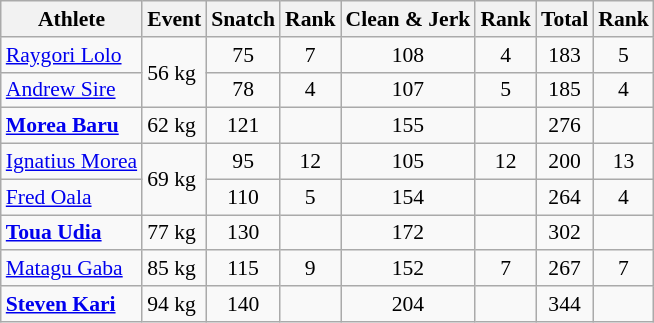<table class="wikitable" style="font-size:90%;text-align:center">
<tr>
<th>Athlete</th>
<th>Event</th>
<th>Snatch</th>
<th>Rank</th>
<th>Clean & Jerk</th>
<th>Rank</th>
<th>Total</th>
<th>Rank</th>
</tr>
<tr align=center>
<td align=left><a href='#'>Raygori Lolo</a></td>
<td align=left rowspan=2>56 kg</td>
<td>75</td>
<td>7</td>
<td>108</td>
<td>4</td>
<td>183</td>
<td>5</td>
</tr>
<tr align=center>
<td align=left><a href='#'>Andrew Sire</a></td>
<td>78</td>
<td>4</td>
<td>107</td>
<td>5</td>
<td>185</td>
<td>4</td>
</tr>
<tr align=center>
<td align=left><strong><a href='#'>Morea Baru</a></strong></td>
<td align=left>62 kg</td>
<td>121</td>
<td></td>
<td>155</td>
<td></td>
<td>276</td>
<td></td>
</tr>
<tr align=center>
<td align=left><a href='#'>Ignatius Morea</a></td>
<td align=left rowspan=2>69 kg</td>
<td>95</td>
<td>12</td>
<td>105</td>
<td>12</td>
<td>200</td>
<td>13</td>
</tr>
<tr align=center>
<td align=left><a href='#'>Fred Oala</a></td>
<td>110</td>
<td>5</td>
<td>154</td>
<td></td>
<td>264</td>
<td>4</td>
</tr>
<tr align=center>
<td align=left><strong><a href='#'>Toua Udia</a></strong></td>
<td align=left>77 kg</td>
<td>130</td>
<td></td>
<td>172</td>
<td></td>
<td>302</td>
<td></td>
</tr>
<tr align=center>
<td align=left><a href='#'>Matagu Gaba</a></td>
<td align=left>85 kg</td>
<td>115</td>
<td>9</td>
<td>152</td>
<td>7</td>
<td>267</td>
<td>7</td>
</tr>
<tr align=center>
<td align=left><strong><a href='#'>Steven Kari</a></strong></td>
<td align=left>94 kg</td>
<td>140</td>
<td></td>
<td>204</td>
<td></td>
<td>344</td>
<td></td>
</tr>
</table>
